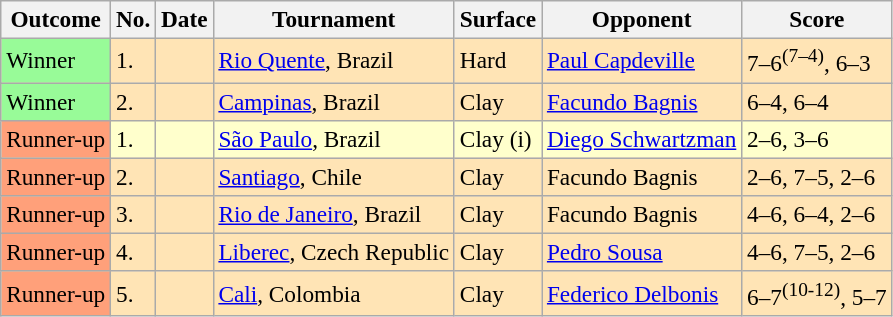<table class="sortable wikitable" style=font-size:97%>
<tr>
<th>Outcome</th>
<th>No.</th>
<th>Date</th>
<th>Tournament</th>
<th>Surface</th>
<th>Opponent</th>
<th>Score</th>
</tr>
<tr bgcolor=moccasin>
<td bgcolor=98FB98>Winner</td>
<td>1.</td>
<td></td>
<td><a href='#'>Rio Quente</a>, Brazil</td>
<td>Hard</td>
<td> <a href='#'>Paul Capdeville</a></td>
<td>7–6<sup>(7–4)</sup>, 6–3</td>
</tr>
<tr bgcolor=moccasin>
<td bgcolor=98FB98>Winner</td>
<td>2.</td>
<td></td>
<td><a href='#'>Campinas</a>, Brazil</td>
<td>Clay</td>
<td> <a href='#'>Facundo Bagnis</a></td>
<td>6–4, 6–4</td>
</tr>
<tr bgcolor=ffffcc>
<td bgcolor=FFA07A>Runner-up</td>
<td>1.</td>
<td></td>
<td><a href='#'>São Paulo</a>, Brazil</td>
<td>Clay (i)</td>
<td> <a href='#'>Diego Schwartzman</a></td>
<td>2–6, 3–6</td>
</tr>
<tr bgcolor=moccasin>
<td bgcolor=FFA07A>Runner-up</td>
<td>2.</td>
<td></td>
<td><a href='#'>Santiago</a>, Chile</td>
<td>Clay</td>
<td> Facundo Bagnis</td>
<td>2–6, 7–5, 2–6</td>
</tr>
<tr bgcolor=moccasin>
<td bgcolor=FFA07A>Runner-up</td>
<td>3.</td>
<td></td>
<td><a href='#'>Rio de Janeiro</a>, Brazil</td>
<td>Clay</td>
<td> Facundo Bagnis</td>
<td>4–6, 6–4, 2–6</td>
</tr>
<tr bgcolor=moccasin>
<td bgcolor=FFA07A>Runner-up</td>
<td>4.</td>
<td></td>
<td><a href='#'>Liberec</a>, Czech Republic</td>
<td>Clay</td>
<td> <a href='#'>Pedro Sousa</a></td>
<td>4–6, 7–5, 2–6</td>
</tr>
<tr bgcolor=moccasin>
<td bgcolor=FFA07A>Runner-up</td>
<td>5.</td>
<td></td>
<td><a href='#'>Cali</a>, Colombia</td>
<td>Clay</td>
<td> <a href='#'>Federico Delbonis</a></td>
<td>6–7<sup>(10-12)</sup>, 5–7</td>
</tr>
</table>
